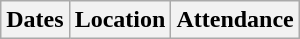<table class="wikitable">
<tr>
<th>Dates</th>
<th>Location</th>
<th>Attendance<br>











</th>
</tr>
</table>
